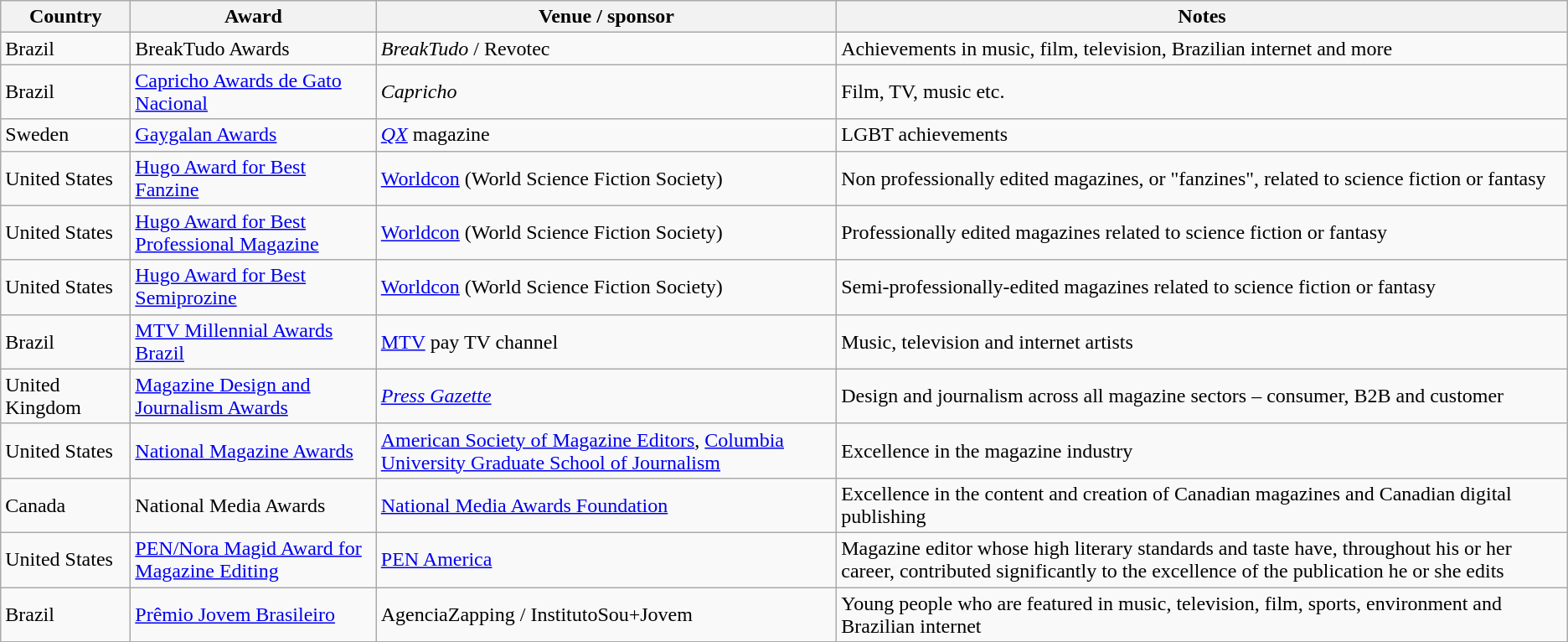<table class="wikitable sortable">
<tr>
<th style="width:6em;">Country</th>
<th>Award</th>
<th>Venue / sponsor</th>
<th>Notes</th>
</tr>
<tr>
<td>Brazil</td>
<td>BreakTudo Awards</td>
<td><em>BreakTudo</em> / Revotec</td>
<td>Achievements in music, film, television, Brazilian internet and more</td>
</tr>
<tr>
<td>Brazil</td>
<td><a href='#'>Capricho Awards de Gato Nacional</a></td>
<td><em>Capricho</em></td>
<td>Film, TV, music etc.</td>
</tr>
<tr>
<td>Sweden</td>
<td><a href='#'>Gaygalan Awards</a></td>
<td><em><a href='#'>QX</a></em> magazine</td>
<td>LGBT achievements</td>
</tr>
<tr>
<td>United States</td>
<td><a href='#'>Hugo Award for Best Fanzine</a></td>
<td><a href='#'>Worldcon</a> (World Science Fiction Society)</td>
<td>Non professionally edited magazines, or "fanzines", related to science fiction or fantasy</td>
</tr>
<tr>
<td>United States</td>
<td><a href='#'>Hugo Award for Best Professional Magazine</a></td>
<td><a href='#'>Worldcon</a> (World Science Fiction Society)</td>
<td>Professionally edited magazines related to science fiction or fantasy</td>
</tr>
<tr>
<td>United States</td>
<td><a href='#'>Hugo Award for Best Semiprozine</a></td>
<td><a href='#'>Worldcon</a> (World Science Fiction Society)</td>
<td>Semi-professionally-edited magazines related to science fiction or fantasy</td>
</tr>
<tr>
<td>Brazil</td>
<td><a href='#'>MTV Millennial Awards Brazil</a></td>
<td><a href='#'>MTV</a> pay TV channel</td>
<td>Music, television and internet artists</td>
</tr>
<tr>
<td>United Kingdom</td>
<td><a href='#'>Magazine Design and Journalism Awards</a></td>
<td><em><a href='#'>Press Gazette</a></em></td>
<td>Design and journalism across all magazine sectors – consumer, B2B and customer</td>
</tr>
<tr>
<td>United States</td>
<td><a href='#'>National Magazine Awards</a></td>
<td><a href='#'>American Society of Magazine Editors</a>, <a href='#'>Columbia University Graduate School of Journalism</a></td>
<td>Excellence in the magazine industry</td>
</tr>
<tr>
<td>Canada</td>
<td>National Media Awards</td>
<td><a href='#'>National Media Awards Foundation</a></td>
<td>Excellence in the content and creation of Canadian magazines and Canadian digital publishing</td>
</tr>
<tr>
<td>United States</td>
<td><a href='#'>PEN/Nora Magid Award for Magazine Editing</a></td>
<td><a href='#'>PEN America</a></td>
<td>Magazine editor whose high literary standards and taste have, throughout his or her career, contributed significantly to the excellence of the publication he or she edits</td>
</tr>
<tr>
<td>Brazil</td>
<td><a href='#'>Prêmio Jovem Brasileiro</a></td>
<td>AgenciaZapping / InstitutoSou+Jovem</td>
<td>Young people who are featured in music, television, film, sports, environment and Brazilian internet</td>
</tr>
</table>
